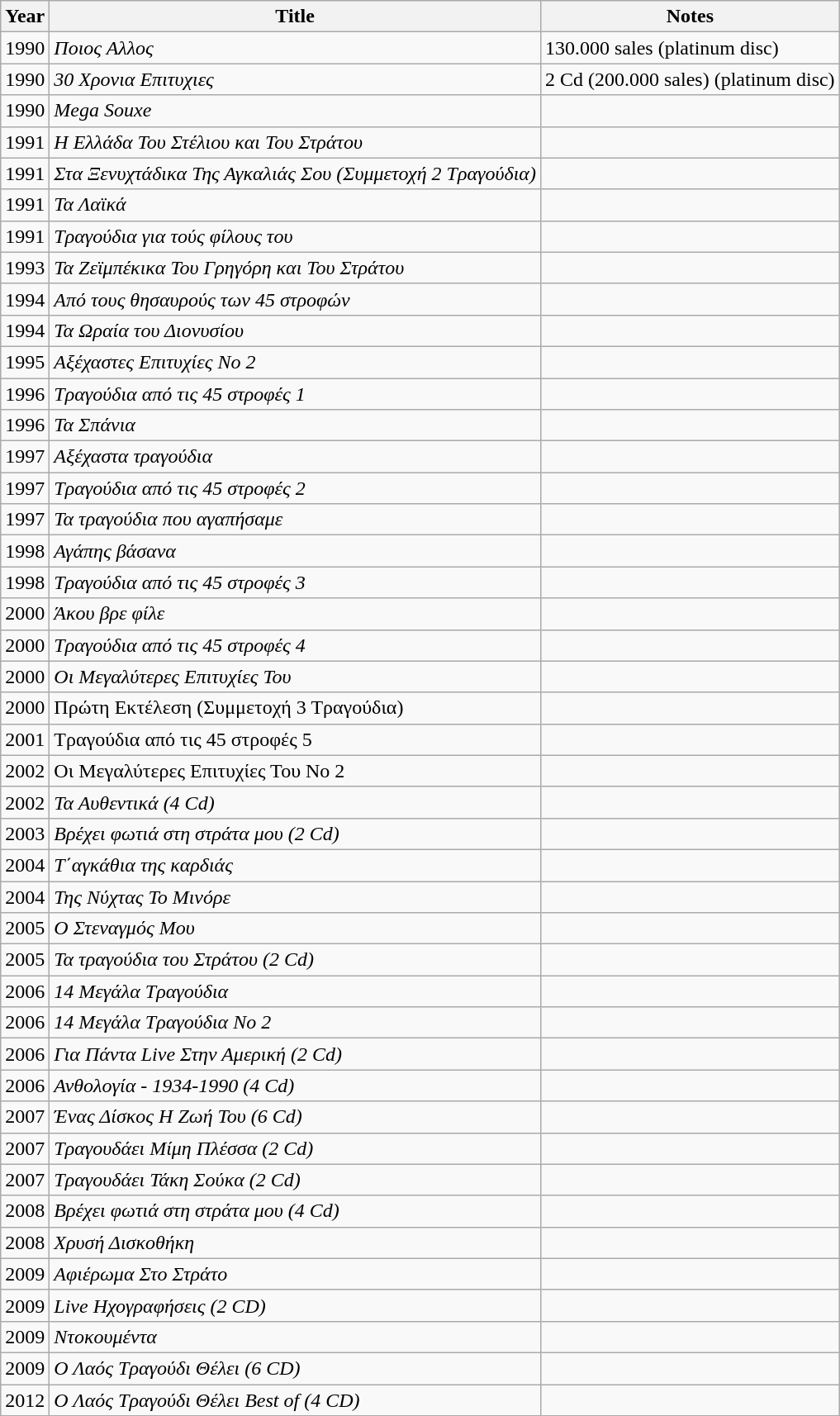<table class="wikitable">
<tr>
<th>Year</th>
<th>Title</th>
<th>Notes</th>
</tr>
<tr>
<td>1990</td>
<td><em>Ποιος Αλλος</em></td>
<td>130.000 sales (platinum disc)</td>
</tr>
<tr>
<td>1990</td>
<td><em>30 Χρονια Επιτυχιες</em></td>
<td>2 Cd (200.000 sales) (platinum disc)</td>
</tr>
<tr>
<td>1990</td>
<td><em>Mega Souxe</em></td>
<td></td>
</tr>
<tr>
<td>1991</td>
<td><em>Η Ελλάδα Του Στέλιου και Του Στράτου</em></td>
<td></td>
</tr>
<tr>
<td>1991</td>
<td><em>Στα Ξενυχτάδικα Της Αγκαλιάς Σου (Συμμετοχή 2 Τραγούδια)</em></td>
<td></td>
</tr>
<tr>
<td>1991</td>
<td><em>Τα Λαϊκά</em></td>
<td></td>
</tr>
<tr>
<td>1991</td>
<td><em>Τραγούδια για τούς φίλους του</em></td>
<td></td>
</tr>
<tr>
<td>1993</td>
<td><em>Τα Ζεϊμπέκικα Του Γρηγόρη και Του Στράτου</em></td>
<td></td>
</tr>
<tr>
<td>1994</td>
<td><em>Από τους θησαυρούς των 45 στροφών</em></td>
<td></td>
</tr>
<tr>
<td>1994</td>
<td><em>Τα Ωραία του Διονυσίου</em></td>
<td></td>
</tr>
<tr>
<td>1995</td>
<td><em>Αξέχαστες Επιτυχίες Νο 2</em></td>
<td></td>
</tr>
<tr>
<td>1996</td>
<td><em>Τραγούδια από τις 45 στροφές 1</em></td>
<td></td>
</tr>
<tr>
<td>1996</td>
<td><em>Τα Σπάνια</em></td>
<td></td>
</tr>
<tr>
<td>1997</td>
<td><em>Αξέχαστα τραγούδια</em></td>
<td></td>
</tr>
<tr>
<td>1997</td>
<td><em>Τραγούδια από τις 45 στροφές 2</em></td>
<td></td>
</tr>
<tr>
<td>1997</td>
<td><em>Τα τραγούδια που αγαπήσαμε</em></td>
<td></td>
</tr>
<tr>
<td>1998</td>
<td><em>Αγάπης βάσανα</em></td>
<td></td>
</tr>
<tr>
<td>1998</td>
<td><em>Τραγούδια από τις 45 στροφές 3</em></td>
<td></td>
</tr>
<tr>
<td>2000</td>
<td><em>Άκου βρε φίλε</em></td>
<td></td>
</tr>
<tr>
<td>2000</td>
<td><em>Τραγούδια από τις 45 στροφές 4</em></td>
<td></td>
</tr>
<tr>
<td>2000</td>
<td><em>Οι Μεγαλύτερες Επιτυχίες Του</em></td>
<td></td>
</tr>
<tr>
<td>2000</td>
<td>Πρώτη Εκτέλεση (Συμμετοχή 3 Τραγούδια)</td>
<td></td>
</tr>
<tr>
<td>2001</td>
<td>Τραγούδια από τις 45 στροφές 5</td>
<td></td>
</tr>
<tr>
<td>2002</td>
<td>Οι Μεγαλύτερες Επιτυχίες Του Νο 2</td>
<td></td>
</tr>
<tr>
<td>2002</td>
<td><em>Τα Αυθεντικά (4 Cd)</em></td>
<td></td>
</tr>
<tr>
<td>2003</td>
<td><em>Βρέχει φωτιά στη στράτα μου (2 Cd)</em></td>
<td></td>
</tr>
<tr>
<td>2004</td>
<td><em>Τ΄αγκάθια της καρδιάς</em></td>
<td></td>
</tr>
<tr>
<td>2004</td>
<td><em>Της Νύχτας Το Μινόρε</em></td>
<td></td>
</tr>
<tr>
<td>2005</td>
<td><em>Ο Στεναγμός Μου</em></td>
<td></td>
</tr>
<tr>
<td>2005</td>
<td><em>Τα τραγούδια του Στράτου (2 Cd)</em></td>
<td></td>
</tr>
<tr>
<td>2006</td>
<td><em>14 Μεγάλα Τραγούδια</em></td>
<td></td>
</tr>
<tr>
<td>2006</td>
<td><em>14 Μεγάλα Τραγούδια Νο 2</em></td>
<td></td>
</tr>
<tr>
<td>2006</td>
<td><em>Για Πάντα Live Στην Αμερική (2 Cd)</em></td>
<td></td>
</tr>
<tr>
<td>2006</td>
<td><em>Ανθολογία - 1934-1990 (4 Cd)</em></td>
<td></td>
</tr>
<tr>
<td>2007</td>
<td><em>Ένας Δίσκος Η Ζωή Του (6 Cd)</em></td>
<td></td>
</tr>
<tr>
<td>2007</td>
<td><em>Τραγουδάει Μίμη Πλέσσα (2 Cd)</em></td>
<td></td>
</tr>
<tr>
<td>2007</td>
<td><em>Τραγουδάει Τάκη Σούκα (2 Cd)</em></td>
<td></td>
</tr>
<tr>
<td>2008</td>
<td><em>Βρέχει φωτιά στη στράτα μου (4 Cd)</em></td>
<td></td>
</tr>
<tr>
<td>2008</td>
<td><em>Χρυσή Δισκοθήκη</em></td>
<td></td>
</tr>
<tr>
<td>2009</td>
<td><em>Αφιέρωμα Στο Στράτο</em></td>
<td></td>
</tr>
<tr>
<td>2009</td>
<td><em>Live Ηχογραφήσεις (2 CD)</em></td>
<td></td>
</tr>
<tr>
<td>2009</td>
<td><em>Ντοκουμέντα</em></td>
<td></td>
</tr>
<tr>
<td>2009</td>
<td><em>Ο Λαός Τραγούδι Θέλει (6 CD)</em></td>
<td></td>
</tr>
<tr>
<td>2012</td>
<td><em>Ο Λαός Τραγούδι Θέλει Best of (4 CD)</em></td>
</tr>
</table>
